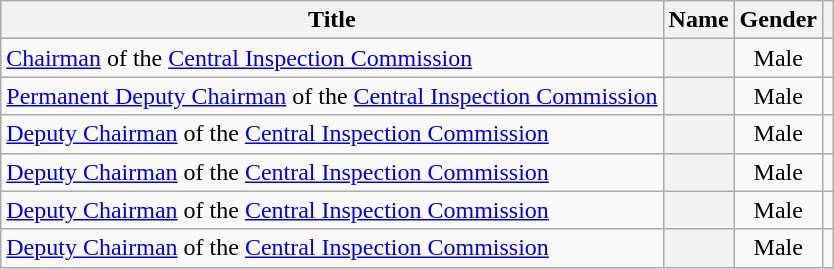<table class="wikitable" style=text-align:center>
<tr>
<th scope="col">Title</th>
<th scope="col">Name</th>
<th scope="col">Gender</th>
<th scope="col" class="unsortable"></th>
</tr>
<tr>
<td align="left"><a href='#'>Chairman</a> of the <a href='#'>Central Inspection Commission</a></td>
<th scope="row" style="font-weight:normal;"></th>
<td>Male</td>
<td></td>
</tr>
<tr>
<td align="left"><a href='#'>Permanent Deputy Chairman</a> of the <a href='#'>Central Inspection Commission</a></td>
<th align="center" scope="row" style="font-weight:normal;"></th>
<td>Male</td>
<td></td>
</tr>
<tr>
<td align="left"><a href='#'>Deputy Chairman</a> of the <a href='#'>Central Inspection Commission</a></td>
<th align="center" scope="row" style="font-weight:normal;"></th>
<td>Male</td>
<td></td>
</tr>
<tr>
<td align="left"><a href='#'>Deputy Chairman</a> of the <a href='#'>Central Inspection Commission</a></td>
<th align="center" scope="row" style="font-weight:normal;"></th>
<td>Male</td>
<td></td>
</tr>
<tr>
<td align="left"><a href='#'>Deputy Chairman</a> of the <a href='#'>Central Inspection Commission</a></td>
<th align="center" scope="row" style="font-weight:normal;"></th>
<td>Male</td>
<td></td>
</tr>
<tr>
<td align="left"><a href='#'>Deputy Chairman</a> of the <a href='#'>Central Inspection Commission</a></td>
<th align="center" scope="row" style="font-weight:normal;"></th>
<td>Male</td>
<td></td>
</tr>
</table>
